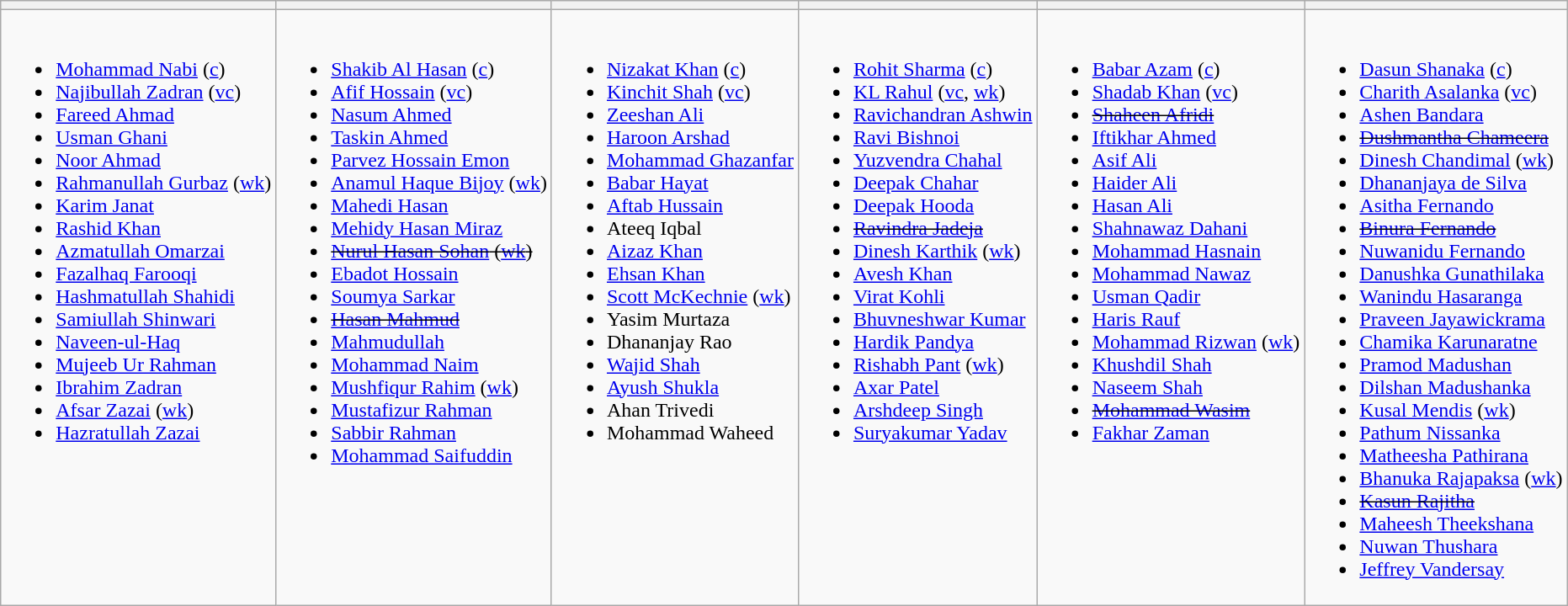<table class="wikitable">
<tr>
<th></th>
<th></th>
<th></th>
<th></th>
<th></th>
<th></th>
</tr>
<tr style="vertical-align:top">
<td><br><ul><li><a href='#'>Mohammad Nabi</a> (<a href='#'>c</a>)</li><li><a href='#'>Najibullah Zadran</a> (<a href='#'>vc</a>)</li><li><a href='#'>Fareed Ahmad</a></li><li><a href='#'>Usman Ghani</a></li><li><a href='#'>Noor Ahmad</a></li><li><a href='#'>Rahmanullah Gurbaz</a> (<a href='#'>wk</a>)</li><li><a href='#'>Karim Janat</a></li><li><a href='#'>Rashid Khan</a></li><li><a href='#'>Azmatullah Omarzai</a></li><li><a href='#'>Fazalhaq Farooqi</a></li><li><a href='#'>Hashmatullah Shahidi</a></li><li><a href='#'>Samiullah Shinwari</a></li><li><a href='#'>Naveen-ul-Haq</a></li><li><a href='#'>Mujeeb Ur Rahman</a></li><li><a href='#'>Ibrahim Zadran</a></li><li><a href='#'>Afsar Zazai</a> (<a href='#'>wk</a>)</li><li><a href='#'>Hazratullah Zazai</a></li></ul></td>
<td><br><ul><li><a href='#'>Shakib Al Hasan</a> (<a href='#'>c</a>)</li><li><a href='#'>Afif Hossain</a> (<a href='#'>vc</a>)</li><li><a href='#'>Nasum Ahmed</a></li><li><a href='#'>Taskin Ahmed</a></li><li><a href='#'>Parvez Hossain Emon</a></li><li><a href='#'>Anamul Haque Bijoy</a> (<a href='#'>wk</a>)</li><li><a href='#'>Mahedi Hasan</a></li><li><a href='#'>Mehidy Hasan Miraz</a></li><li><s><a href='#'>Nurul Hasan Sohan</a> (<a href='#'>wk</a>)</s></li><li><a href='#'>Ebadot Hossain</a></li><li><a href='#'>Soumya Sarkar</a></li><li><s><a href='#'>Hasan Mahmud</a></s></li><li><a href='#'>Mahmudullah</a></li><li><a href='#'>Mohammad Naim</a></li><li><a href='#'>Mushfiqur Rahim</a> (<a href='#'>wk</a>)</li><li><a href='#'>Mustafizur Rahman</a></li><li><a href='#'>Sabbir Rahman</a></li><li><a href='#'>Mohammad Saifuddin</a></li></ul></td>
<td><br><ul><li><a href='#'>Nizakat Khan</a> (<a href='#'>c</a>)</li><li><a href='#'>Kinchit Shah</a> (<a href='#'>vc</a>)</li><li><a href='#'>Zeeshan Ali</a></li><li><a href='#'>Haroon Arshad</a></li><li><a href='#'>Mohammad Ghazanfar</a></li><li><a href='#'>Babar Hayat</a></li><li><a href='#'>Aftab Hussain</a></li><li>Ateeq Iqbal</li><li><a href='#'>Aizaz Khan</a></li><li><a href='#'>Ehsan Khan</a></li><li><a href='#'>Scott McKechnie</a> (<a href='#'>wk</a>)</li><li>Yasim Murtaza</li><li>Dhananjay Rao</li><li><a href='#'>Wajid Shah</a></li><li><a href='#'>Ayush Shukla</a></li><li>Ahan Trivedi</li><li>Mohammad Waheed</li></ul></td>
<td><br><ul><li><a href='#'>Rohit Sharma</a> (<a href='#'>c</a>)</li><li><a href='#'>KL Rahul</a> (<a href='#'>vc</a>, <a href='#'>wk</a>)</li><li><a href='#'>Ravichandran Ashwin</a></li><li><a href='#'>Ravi Bishnoi</a></li><li><a href='#'>Yuzvendra Chahal</a></li><li><a href='#'>Deepak Chahar</a></li><li><a href='#'>Deepak Hooda</a></li><li><s><a href='#'>Ravindra Jadeja</a></s></li><li><a href='#'>Dinesh Karthik</a> (<a href='#'>wk</a>)</li><li><a href='#'>Avesh Khan</a></li><li><a href='#'>Virat Kohli</a></li><li><a href='#'>Bhuvneshwar Kumar</a></li><li><a href='#'>Hardik Pandya</a></li><li><a href='#'>Rishabh Pant</a> (<a href='#'>wk</a>)</li><li><a href='#'>Axar Patel</a></li><li><a href='#'>Arshdeep Singh</a></li><li><a href='#'>Suryakumar Yadav</a></li></ul></td>
<td><br><ul><li><a href='#'>Babar Azam</a> (<a href='#'>c</a>)</li><li><a href='#'>Shadab Khan</a> (<a href='#'>vc</a>)</li><li><s><a href='#'>Shaheen Afridi</a></s></li><li><a href='#'>Iftikhar Ahmed</a></li><li><a href='#'>Asif Ali</a></li><li><a href='#'>Haider Ali</a></li><li><a href='#'>Hasan Ali</a></li><li><a href='#'>Shahnawaz Dahani</a></li><li><a href='#'>Mohammad Hasnain</a></li><li><a href='#'>Mohammad Nawaz</a></li><li><a href='#'>Usman Qadir</a></li><li><a href='#'>Haris Rauf</a></li><li><a href='#'>Mohammad Rizwan</a> (<a href='#'>wk</a>)</li><li><a href='#'>Khushdil Shah</a></li><li><a href='#'>Naseem Shah</a></li><li><s><a href='#'>Mohammad Wasim</a></s></li><li><a href='#'>Fakhar Zaman</a></li></ul></td>
<td><br><ul><li><a href='#'>Dasun Shanaka</a> (<a href='#'>c</a>)</li><li><a href='#'>Charith Asalanka</a> (<a href='#'>vc</a>)</li><li><a href='#'>Ashen Bandara</a></li><li><s><a href='#'>Dushmantha Chameera</a></s></li><li><a href='#'>Dinesh Chandimal</a> (<a href='#'>wk</a>)</li><li><a href='#'>Dhananjaya de Silva</a></li><li><a href='#'>Asitha Fernando</a></li><li><s><a href='#'>Binura Fernando</a></s></li><li><a href='#'>Nuwanidu Fernando</a></li><li><a href='#'>Danushka Gunathilaka</a></li><li><a href='#'>Wanindu Hasaranga</a></li><li><a href='#'>Praveen Jayawickrama</a></li><li><a href='#'>Chamika Karunaratne</a></li><li><a href='#'>Pramod Madushan</a></li><li><a href='#'>Dilshan Madushanka</a></li><li><a href='#'>Kusal Mendis</a> (<a href='#'>wk</a>)</li><li><a href='#'>Pathum Nissanka</a></li><li><a href='#'>Matheesha Pathirana</a></li><li><a href='#'>Bhanuka Rajapaksa</a> (<a href='#'>wk</a>)</li><li><s><a href='#'>Kasun Rajitha</a></s></li><li><a href='#'>Maheesh Theekshana</a></li><li><a href='#'>Nuwan Thushara</a></li><li><a href='#'>Jeffrey Vandersay</a></li></ul></td>
</tr>
</table>
